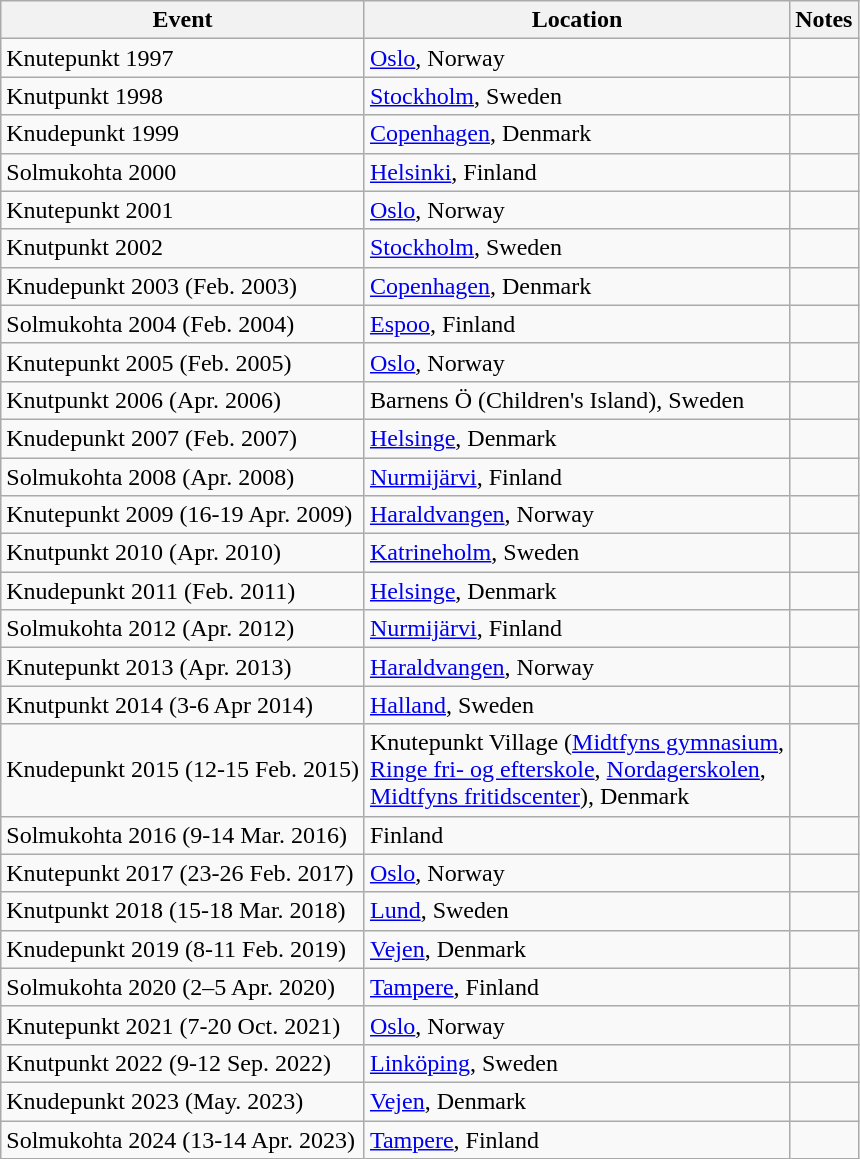<table class=wikitable>
<tr>
<th scope="col">Event</th>
<th scope="col">Location</th>
<th scope="col">Notes</th>
</tr>
<tr>
<td>Knutepunkt 1997</td>
<td><a href='#'>Oslo</a>, Norway</td>
<td></td>
</tr>
<tr>
<td>Knutpunkt 1998</td>
<td><a href='#'>Stockholm</a>, Sweden</td>
<td></td>
</tr>
<tr>
<td>Knudepunkt 1999</td>
<td><a href='#'>Copenhagen</a>, Denmark</td>
<td></td>
</tr>
<tr>
<td>Solmukohta 2000</td>
<td><a href='#'>Helsinki</a>, Finland</td>
<td></td>
</tr>
<tr>
<td>Knutepunkt 2001</td>
<td><a href='#'>Oslo</a>, Norway</td>
<td></td>
</tr>
<tr>
<td>Knutpunkt 2002</td>
<td><a href='#'>Stockholm</a>, Sweden</td>
<td></td>
</tr>
<tr>
<td>Knudepunkt 2003 (Feb. 2003)</td>
<td><a href='#'>Copenhagen</a>, Denmark</td>
<td></td>
</tr>
<tr>
<td>Solmukohta 2004 (Feb. 2004)</td>
<td><a href='#'>Espoo</a>, Finland</td>
<td></td>
</tr>
<tr>
<td>Knutepunkt 2005 (Feb. 2005)</td>
<td><a href='#'>Oslo</a>, Norway</td>
<td></td>
</tr>
<tr>
<td>Knutpunkt 2006 (Apr. 2006)</td>
<td>Barnens Ö (Children's Island), Sweden</td>
<td></td>
</tr>
<tr>
<td>Knudepunkt 2007 (Feb. 2007)</td>
<td><a href='#'>Helsinge</a>, Denmark</td>
<td></td>
</tr>
<tr>
<td>Solmukohta 2008 (Apr. 2008)</td>
<td><a href='#'>Nurmijärvi</a>, Finland</td>
<td></td>
</tr>
<tr>
<td>Knutepunkt 2009 (16-19 Apr. 2009)</td>
<td><a href='#'>Haraldvangen</a>, Norway</td>
<td></td>
</tr>
<tr>
<td>Knutpunkt 2010 (Apr. 2010)</td>
<td><a href='#'>Katrineholm</a>, Sweden</td>
<td></td>
</tr>
<tr>
<td>Knudepunkt 2011 (Feb. 2011)</td>
<td><a href='#'>Helsinge</a>, Denmark</td>
<td></td>
</tr>
<tr>
<td>Solmukohta 2012 (Apr. 2012)</td>
<td><a href='#'>Nurmijärvi</a>, Finland</td>
<td></td>
</tr>
<tr>
<td>Knutepunkt 2013 (Apr. 2013)</td>
<td><a href='#'>Haraldvangen</a>, Norway</td>
<td></td>
</tr>
<tr>
<td>Knutpunkt 2014 (3-6 Apr 2014)</td>
<td><a href='#'>Halland</a>, Sweden</td>
<td></td>
</tr>
<tr>
<td>Knudepunkt 2015 (12-15 Feb. 2015)</td>
<td>Knutepunkt Village (<a href='#'>Midtfyns gymnasium</a>,<br><a href='#'>Ringe fri- og efterskole</a>, <a href='#'>Nordagerskolen</a>,<br><a href='#'>Midtfyns fritidscenter</a>), Denmark</td>
<td></td>
</tr>
<tr>
<td>Solmukohta 2016 (9-14 Mar. 2016)</td>
<td>Finland</td>
<td></td>
</tr>
<tr>
<td>Knutepunkt 2017 (23-26 Feb. 2017)</td>
<td><a href='#'>Oslo</a>, Norway</td>
<td></td>
</tr>
<tr>
<td>Knutpunkt 2018 (15-18 Mar. 2018)</td>
<td><a href='#'>Lund</a>, Sweden</td>
<td></td>
</tr>
<tr>
<td>Knudepunkt 2019 (8-11 Feb. 2019)</td>
<td><a href='#'>Vejen</a>, Denmark</td>
<td></td>
</tr>
<tr>
<td>Solmukohta 2020 (2–5 Apr. 2020)</td>
<td><a href='#'>Tampere</a>, Finland</td>
<td></td>
</tr>
<tr>
<td>Knutepunkt 2021 (7-20 Oct. 2021)</td>
<td><a href='#'>Oslo</a>, Norway</td>
<td></td>
</tr>
<tr>
<td>Knutpunkt 2022 (9-12 Sep. 2022)</td>
<td><a href='#'>Linköping</a>, Sweden</td>
<td></td>
</tr>
<tr>
<td>Knudepunkt 2023 (May. 2023)</td>
<td><a href='#'>Vejen</a>, Denmark</td>
<td></td>
</tr>
<tr>
<td>Solmukohta 2024 (13-14 Apr. 2023)</td>
<td><a href='#'>Tampere</a>, Finland</td>
<td></td>
</tr>
</table>
